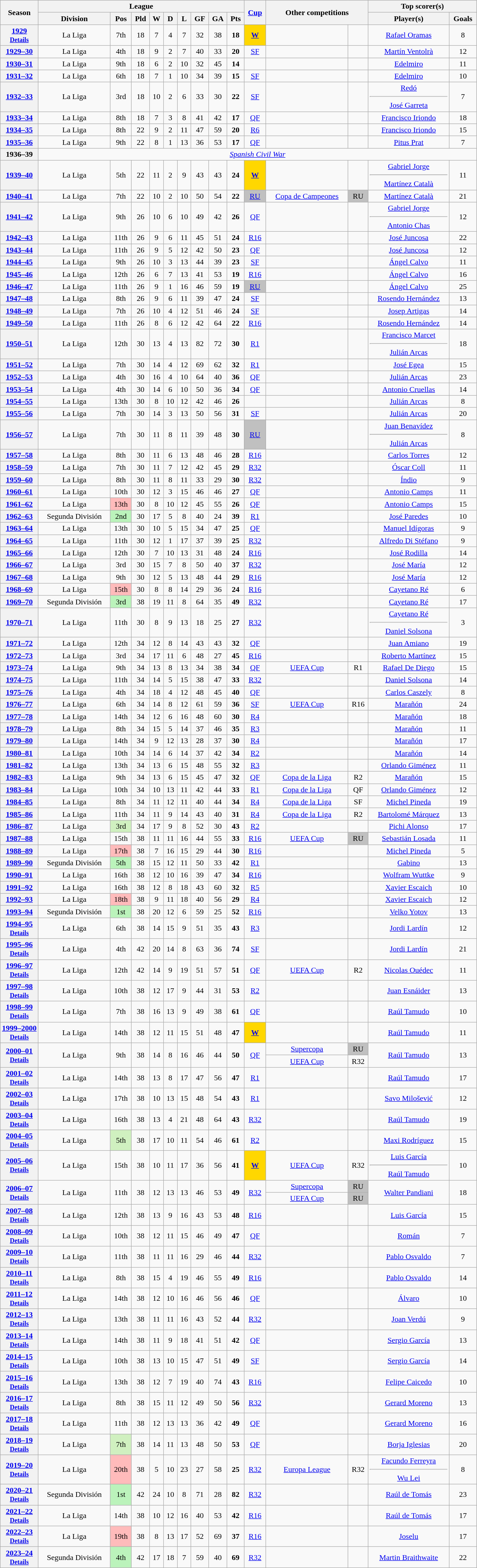<table class="wikitable plainrowheaders" style="text-align: center">
<tr>
<th rowspan=2 width=8% scope=col>Season</th>
<th colspan=9>League</th>
<th rowspan=2><a href='#'>Cup</a></th>
<th rowspan=2 colspan=2>Other competitions</th>
<th colspan=2>Top scorer(s)</th>
</tr>
<tr>
<th>Division</th>
<th>Pos</th>
<th>Pld</th>
<th>W</th>
<th>D</th>
<th>L</th>
<th>GF</th>
<th>GA</th>
<th>Pts</th>
<th>Player(s)</th>
<th>Goals</th>
</tr>
<tr>
<th><a href='#'>1929</a><br><small><a href='#'>Details</a></small></th>
<td>La Liga</td>
<td>7th</td>
<td>18</td>
<td>7</td>
<td>4</td>
<td>7</td>
<td>32</td>
<td>38</td>
<td><strong>18</strong></td>
<td bgcolor=gold><a href='#'><span><strong>W</strong></span></a></td>
<td></td>
<td></td>
<td><a href='#'>Rafael Oramas</a></td>
<td>8</td>
</tr>
<tr>
<th><a href='#'>1929–30</a></th>
<td>La Liga</td>
<td>4th</td>
<td>18</td>
<td>9</td>
<td>2</td>
<td>7</td>
<td>40</td>
<td>33</td>
<td><strong>20</strong></td>
<td><a href='#'>SF</a></td>
<td></td>
<td></td>
<td><a href='#'>Martín Ventolrà</a></td>
<td>12</td>
</tr>
<tr>
<th><a href='#'>1930–31</a></th>
<td>La Liga</td>
<td>9th</td>
<td>18</td>
<td>6</td>
<td>2</td>
<td>10</td>
<td>32</td>
<td>45</td>
<td><strong>14</strong></td>
<td></td>
<td></td>
<td></td>
<td><a href='#'>Edelmiro</a></td>
<td>11</td>
</tr>
<tr>
<th><a href='#'>1931–32</a></th>
<td>La Liga</td>
<td>6th</td>
<td>18</td>
<td>7</td>
<td>1</td>
<td>10</td>
<td>34</td>
<td>39</td>
<td><strong>15</strong></td>
<td><a href='#'>SF</a></td>
<td></td>
<td></td>
<td><a href='#'>Edelmiro</a></td>
<td>10</td>
</tr>
<tr>
<th><a href='#'>1932–33</a></th>
<td>La Liga</td>
<td>3rd</td>
<td>18</td>
<td>10</td>
<td>2</td>
<td>6</td>
<td>33</td>
<td>30</td>
<td><strong>22</strong></td>
<td><a href='#'>SF</a></td>
<td></td>
<td></td>
<td><a href='#'>Redó</a><hr><a href='#'>José Garreta</a></td>
<td>7</td>
</tr>
<tr>
<th><a href='#'>1933–34</a></th>
<td>La Liga</td>
<td>8th</td>
<td>18</td>
<td>7</td>
<td>3</td>
<td>8</td>
<td>41</td>
<td>42</td>
<td><strong>17</strong></td>
<td><a href='#'>QF</a></td>
<td></td>
<td></td>
<td><a href='#'>Francisco Iriondo</a></td>
<td>18</td>
</tr>
<tr>
<th><a href='#'>1934–35</a></th>
<td>La Liga</td>
<td>8th</td>
<td>22</td>
<td>9</td>
<td>2</td>
<td>11</td>
<td>47</td>
<td>59</td>
<td><strong>20</strong></td>
<td><a href='#'>R6</a></td>
<td></td>
<td></td>
<td><a href='#'>Francisco Iriondo</a></td>
<td>15</td>
</tr>
<tr>
<th><a href='#'>1935–36</a></th>
<td>La Liga</td>
<td>9th</td>
<td>22</td>
<td>8</td>
<td>1</td>
<td>13</td>
<td>36</td>
<td>53</td>
<td><strong>17</strong></td>
<td><a href='#'>QF</a></td>
<td></td>
<td></td>
<td><a href='#'>Pitus Prat</a></td>
<td>7</td>
</tr>
<tr>
<th>1936–39</th>
<td colspan="14"><em><a href='#'>Spanish Civil War</a></em></td>
</tr>
<tr>
<th><a href='#'>1939–40</a></th>
<td>La Liga</td>
<td>5th</td>
<td>22</td>
<td>11</td>
<td>2</td>
<td>9</td>
<td>43</td>
<td>43</td>
<td><strong>24</strong></td>
<td bgcolor=gold><a href='#'><span><strong>W</strong></span></a></td>
<td></td>
<td></td>
<td><a href='#'>Gabriel Jorge</a><hr><a href='#'>Martínez Català</a></td>
<td>11</td>
</tr>
<tr>
<th><a href='#'>1940–41</a></th>
<td>La Liga</td>
<td>7th</td>
<td>22</td>
<td>10</td>
<td>2</td>
<td>10</td>
<td>50</td>
<td>54</td>
<td><strong>22</strong></td>
<td bgcolor=silver><a href='#'>RU</a></td>
<td><a href='#'>Copa de Campeones</a></td>
<td bgcolor=silver>RU</td>
<td><a href='#'>Martínez Català</a></td>
<td>21</td>
</tr>
<tr>
<th><a href='#'>1941–42</a></th>
<td>La Liga</td>
<td>9th</td>
<td>26</td>
<td>10</td>
<td>6</td>
<td>10</td>
<td>49</td>
<td>42</td>
<td><strong>26</strong></td>
<td><a href='#'>QF</a></td>
<td></td>
<td></td>
<td><a href='#'>Gabriel Jorge</a><hr><a href='#'>Antonio Chas</a></td>
<td>12</td>
</tr>
<tr>
<th><a href='#'>1942–43</a></th>
<td>La Liga</td>
<td>11th</td>
<td>26</td>
<td>9</td>
<td>6</td>
<td>11</td>
<td>45</td>
<td>51</td>
<td><strong>24</strong></td>
<td><a href='#'>R16</a></td>
<td></td>
<td></td>
<td><a href='#'>José Juncosa</a></td>
<td>22</td>
</tr>
<tr>
<th><a href='#'>1943–44</a></th>
<td>La Liga</td>
<td>11th</td>
<td>26</td>
<td>9</td>
<td>5</td>
<td>12</td>
<td>42</td>
<td>50</td>
<td><strong>23</strong></td>
<td><a href='#'>QF</a></td>
<td></td>
<td></td>
<td><a href='#'>José Juncosa</a></td>
<td>12</td>
</tr>
<tr>
<th><a href='#'>1944–45</a></th>
<td>La Liga</td>
<td>9th</td>
<td>26</td>
<td>10</td>
<td>3</td>
<td>13</td>
<td>44</td>
<td>39</td>
<td><strong>23</strong></td>
<td><a href='#'>SF</a></td>
<td></td>
<td></td>
<td><a href='#'>Ángel Calvo</a></td>
<td>11</td>
</tr>
<tr>
<th><a href='#'>1945–46</a></th>
<td>La Liga</td>
<td>12th</td>
<td>26</td>
<td>6</td>
<td>7</td>
<td>13</td>
<td>41</td>
<td>53</td>
<td><strong>19</strong></td>
<td><a href='#'>R16</a></td>
<td></td>
<td></td>
<td><a href='#'>Ángel Calvo</a></td>
<td>16</td>
</tr>
<tr>
<th><a href='#'>1946–47</a></th>
<td>La Liga</td>
<td>11th</td>
<td>26</td>
<td>9</td>
<td>1</td>
<td>16</td>
<td>46</td>
<td>59</td>
<td><strong>19</strong></td>
<td bgcolor=silver><a href='#'>RU</a></td>
<td></td>
<td></td>
<td><a href='#'>Ángel Calvo</a></td>
<td>25</td>
</tr>
<tr>
<th><a href='#'>1947–48</a></th>
<td>La Liga</td>
<td>8th</td>
<td>26</td>
<td>9</td>
<td>6</td>
<td>11</td>
<td>39</td>
<td>47</td>
<td><strong>24</strong></td>
<td><a href='#'>SF</a></td>
<td></td>
<td></td>
<td><a href='#'>Rosendo Hernández</a></td>
<td>13</td>
</tr>
<tr>
<th><a href='#'>1948–49</a></th>
<td>La Liga</td>
<td>7th</td>
<td>26</td>
<td>10</td>
<td>4</td>
<td>12</td>
<td>51</td>
<td>46</td>
<td><strong>24</strong></td>
<td><a href='#'>SF</a></td>
<td></td>
<td></td>
<td><a href='#'>Josep Artigas</a></td>
<td>14</td>
</tr>
<tr>
<th><a href='#'>1949–50</a></th>
<td>La Liga</td>
<td>11th</td>
<td>26</td>
<td>8</td>
<td>6</td>
<td>12</td>
<td>42</td>
<td>64</td>
<td><strong>22</strong></td>
<td><a href='#'>R16</a></td>
<td></td>
<td></td>
<td><a href='#'>Rosendo Hernández</a></td>
<td>14</td>
</tr>
<tr>
<th><a href='#'>1950–51</a></th>
<td>La Liga</td>
<td>12th</td>
<td>30</td>
<td>13</td>
<td>4</td>
<td>13</td>
<td>82</td>
<td>72</td>
<td><strong>30</strong></td>
<td><a href='#'>R1</a></td>
<td></td>
<td></td>
<td><a href='#'>Francisco Marcet</a><hr><a href='#'>Julián Arcas</a></td>
<td>18</td>
</tr>
<tr>
<th><a href='#'>1951–52</a></th>
<td>La Liga</td>
<td>7th</td>
<td>30</td>
<td>14</td>
<td>4</td>
<td>12</td>
<td>69</td>
<td>62</td>
<td><strong>32</strong></td>
<td><a href='#'>R1</a></td>
<td></td>
<td></td>
<td><a href='#'>José Egea</a></td>
<td>15</td>
</tr>
<tr>
<th><a href='#'>1952–53</a></th>
<td>La Liga</td>
<td>4th</td>
<td>30</td>
<td>16</td>
<td>4</td>
<td>10</td>
<td>64</td>
<td>40</td>
<td><strong>36</strong></td>
<td><a href='#'>QF</a></td>
<td></td>
<td></td>
<td><a href='#'>Julián Arcas</a></td>
<td>23</td>
</tr>
<tr>
<th><a href='#'>1953–54</a></th>
<td>La Liga</td>
<td>4th</td>
<td>30</td>
<td>14</td>
<td>6</td>
<td>10</td>
<td>50</td>
<td>36</td>
<td><strong>34</strong></td>
<td><a href='#'>QF</a></td>
<td></td>
<td></td>
<td><a href='#'>Antonio Cruellas</a></td>
<td>14</td>
</tr>
<tr>
<th><a href='#'>1954–55</a></th>
<td>La Liga</td>
<td>13th</td>
<td>30</td>
<td>8</td>
<td>10</td>
<td>12</td>
<td>42</td>
<td>46</td>
<td><strong>26</strong></td>
<td></td>
<td></td>
<td></td>
<td><a href='#'>Julián Arcas</a></td>
<td>8</td>
</tr>
<tr>
<th><a href='#'>1955–56</a></th>
<td>La Liga</td>
<td>7th</td>
<td>30</td>
<td>14</td>
<td>3</td>
<td>13</td>
<td>50</td>
<td>56</td>
<td><strong>31</strong></td>
<td><a href='#'>SF</a></td>
<td></td>
<td></td>
<td><a href='#'>Julián Arcas</a></td>
<td>20</td>
</tr>
<tr>
<th><a href='#'>1956–57</a></th>
<td>La Liga</td>
<td>7th</td>
<td>30</td>
<td>11</td>
<td>8</td>
<td>11</td>
<td>39</td>
<td>48</td>
<td><strong>30</strong></td>
<td bgcolor=silver><a href='#'>RU</a></td>
<td></td>
<td></td>
<td><a href='#'>Juan Benavídez</a><hr><a href='#'>Julián Arcas</a></td>
<td>8</td>
</tr>
<tr>
<th><a href='#'>1957–58</a></th>
<td>La Liga</td>
<td>8th</td>
<td>30</td>
<td>11</td>
<td>6</td>
<td>13</td>
<td>48</td>
<td>46</td>
<td><strong>28</strong></td>
<td><a href='#'>R16</a></td>
<td></td>
<td></td>
<td><a href='#'>Carlos Torres</a></td>
<td>12</td>
</tr>
<tr>
<th><a href='#'>1958–59</a></th>
<td>La Liga</td>
<td>7th</td>
<td>30</td>
<td>11</td>
<td>7</td>
<td>12</td>
<td>42</td>
<td>45</td>
<td><strong>29</strong></td>
<td><a href='#'>R32</a></td>
<td></td>
<td></td>
<td><a href='#'>Óscar Coll</a></td>
<td>11</td>
</tr>
<tr>
<th><a href='#'>1959–60</a></th>
<td>La Liga</td>
<td>8th</td>
<td>30</td>
<td>11</td>
<td>8</td>
<td>11</td>
<td>33</td>
<td>29</td>
<td><strong>30</strong></td>
<td><a href='#'>R32</a></td>
<td></td>
<td></td>
<td><a href='#'>Índio</a></td>
<td>9</td>
</tr>
<tr>
<th><a href='#'>1960–61</a></th>
<td>La Liga</td>
<td>10th</td>
<td>30</td>
<td>12</td>
<td>3</td>
<td>15</td>
<td>46</td>
<td>46</td>
<td><strong>27</strong></td>
<td><a href='#'>QF</a></td>
<td></td>
<td></td>
<td><a href='#'>Antonio Camps</a></td>
<td>11</td>
</tr>
<tr>
<th><a href='#'>1961–62</a></th>
<td>La Liga</td>
<td bgcolor=#FFBBBB>13th</td>
<td>30</td>
<td>8</td>
<td>10</td>
<td>12</td>
<td>45</td>
<td>55</td>
<td><strong>26</strong></td>
<td><a href='#'>QF</a></td>
<td></td>
<td></td>
<td><a href='#'>Antonio Camps</a></td>
<td>15</td>
</tr>
<tr>
<th><a href='#'>1962–63</a></th>
<td>Segunda División</td>
<td bgcolor=#BBF3BB>2nd</td>
<td>30</td>
<td>17</td>
<td>5</td>
<td>8</td>
<td>40</td>
<td>24</td>
<td><strong>39</strong></td>
<td><a href='#'>R1</a></td>
<td></td>
<td></td>
<td><a href='#'>José Paredes</a></td>
<td>10</td>
</tr>
<tr>
<th><a href='#'>1963–64</a></th>
<td>La Liga</td>
<td>13th</td>
<td>30</td>
<td>10</td>
<td>5</td>
<td>15</td>
<td>34</td>
<td>47</td>
<td><strong>25</strong></td>
<td><a href='#'>QF</a></td>
<td></td>
<td></td>
<td><a href='#'>Manuel Idígoras</a></td>
<td>9</td>
</tr>
<tr>
<th><a href='#'>1964–65</a></th>
<td>La Liga</td>
<td>11th</td>
<td>30</td>
<td>12</td>
<td>1</td>
<td>17</td>
<td>37</td>
<td>39</td>
<td><strong>25</strong></td>
<td><a href='#'>R32</a></td>
<td></td>
<td></td>
<td><a href='#'>Alfredo Di Stéfano</a></td>
<td>9</td>
</tr>
<tr>
<th><a href='#'>1965–66</a></th>
<td>La Liga</td>
<td>12th</td>
<td>30</td>
<td>7</td>
<td>10</td>
<td>13</td>
<td>31</td>
<td>48</td>
<td><strong>24</strong></td>
<td><a href='#'>R16</a></td>
<td></td>
<td></td>
<td><a href='#'>José Rodilla</a></td>
<td>14</td>
</tr>
<tr>
<th><a href='#'>1966–67</a></th>
<td>La Liga</td>
<td>3rd</td>
<td>30</td>
<td>15</td>
<td>7</td>
<td>8</td>
<td>50</td>
<td>40</td>
<td><strong>37</strong></td>
<td><a href='#'>R32</a></td>
<td></td>
<td></td>
<td><a href='#'>José María</a></td>
<td>12</td>
</tr>
<tr>
<th><a href='#'>1967–68</a></th>
<td>La Liga</td>
<td>9th</td>
<td>30</td>
<td>12</td>
<td>5</td>
<td>13</td>
<td>48</td>
<td>44</td>
<td><strong>29</strong></td>
<td><a href='#'>R16</a></td>
<td></td>
<td></td>
<td><a href='#'>José María</a></td>
<td>12</td>
</tr>
<tr>
<th><a href='#'>1968–69</a></th>
<td>La Liga</td>
<td bgcolor=#FFBBBB>15th</td>
<td>30</td>
<td>8</td>
<td>8</td>
<td>14</td>
<td>29</td>
<td>36</td>
<td><strong>24</strong></td>
<td><a href='#'>R16</a></td>
<td></td>
<td></td>
<td><a href='#'>Cayetano Ré</a></td>
<td>6</td>
</tr>
<tr>
<th><a href='#'>1969–70</a></th>
<td>Segunda División</td>
<td bgcolor=#BBF3BB>3rd</td>
<td>38</td>
<td>19</td>
<td>11</td>
<td>8</td>
<td>64</td>
<td>35</td>
<td><strong>49</strong></td>
<td><a href='#'>R32</a></td>
<td></td>
<td></td>
<td><a href='#'>Cayetano Ré</a></td>
<td>17</td>
</tr>
<tr>
<th><a href='#'>1970–71</a></th>
<td>La Liga</td>
<td>11th</td>
<td>30</td>
<td>8</td>
<td>9</td>
<td>13</td>
<td>18</td>
<td>25</td>
<td><strong>27</strong></td>
<td><a href='#'>R32</a></td>
<td></td>
<td></td>
<td><a href='#'>Cayetano Ré</a><hr><a href='#'>Daniel Solsona</a></td>
<td>3</td>
</tr>
<tr>
<th><a href='#'>1971–72</a></th>
<td>La Liga</td>
<td>12th</td>
<td>34</td>
<td>12</td>
<td>8</td>
<td>14</td>
<td>43</td>
<td>43</td>
<td><strong>32</strong></td>
<td><a href='#'>QF</a></td>
<td></td>
<td></td>
<td><a href='#'>Juan Amiano</a></td>
<td>19</td>
</tr>
<tr>
<th><a href='#'>1972–73</a></th>
<td>La Liga</td>
<td>3rd</td>
<td>34</td>
<td>17</td>
<td>11</td>
<td>6</td>
<td>48</td>
<td>27</td>
<td><strong>45</strong></td>
<td><a href='#'>R16</a></td>
<td></td>
<td></td>
<td><a href='#'>Roberto Martínez</a></td>
<td>15</td>
</tr>
<tr>
<th><a href='#'>1973–74</a></th>
<td>La Liga</td>
<td>9th</td>
<td>34</td>
<td>13</td>
<td>8</td>
<td>13</td>
<td>34</td>
<td>38</td>
<td><strong>34</strong></td>
<td><a href='#'>QF</a></td>
<td><a href='#'>UEFA Cup</a></td>
<td>R1</td>
<td><a href='#'>Rafael De Diego</a></td>
<td>15</td>
</tr>
<tr>
<th><a href='#'>1974–75</a></th>
<td>La Liga</td>
<td>11th</td>
<td>34</td>
<td>14</td>
<td>5</td>
<td>15</td>
<td>38</td>
<td>47</td>
<td><strong>33</strong></td>
<td><a href='#'>R32</a></td>
<td></td>
<td></td>
<td><a href='#'>Daniel Solsona</a></td>
<td>14</td>
</tr>
<tr>
<th><a href='#'>1975–76</a></th>
<td>La Liga</td>
<td>4th</td>
<td>34</td>
<td>18</td>
<td>4</td>
<td>12</td>
<td>48</td>
<td>45</td>
<td><strong>40</strong></td>
<td><a href='#'>QF</a></td>
<td></td>
<td></td>
<td><a href='#'>Carlos Caszely</a></td>
<td>8</td>
</tr>
<tr>
<th><a href='#'>1976–77</a></th>
<td>La Liga</td>
<td>6th</td>
<td>34</td>
<td>14</td>
<td>8</td>
<td>12</td>
<td>61</td>
<td>59</td>
<td><strong>36</strong></td>
<td><a href='#'>SF</a></td>
<td><a href='#'>UEFA Cup</a></td>
<td>R16</td>
<td><a href='#'>Marañón</a></td>
<td>24</td>
</tr>
<tr>
<th><a href='#'>1977–78</a></th>
<td>La Liga</td>
<td>14th</td>
<td>34</td>
<td>12</td>
<td>6</td>
<td>16</td>
<td>48</td>
<td>60</td>
<td><strong>30</strong></td>
<td><a href='#'>R4</a></td>
<td></td>
<td></td>
<td><a href='#'>Marañón</a></td>
<td>18</td>
</tr>
<tr>
<th><a href='#'>1978–79</a></th>
<td>La Liga</td>
<td>8th</td>
<td>34</td>
<td>15</td>
<td>5</td>
<td>14</td>
<td>37</td>
<td>46</td>
<td><strong>35</strong></td>
<td><a href='#'>R3</a></td>
<td></td>
<td></td>
<td><a href='#'>Marañón</a></td>
<td>11</td>
</tr>
<tr>
<th><a href='#'>1979–80</a></th>
<td>La Liga</td>
<td>14th</td>
<td>34</td>
<td>9</td>
<td>12</td>
<td>13</td>
<td>28</td>
<td>37</td>
<td><strong>30</strong></td>
<td><a href='#'>R4</a></td>
<td></td>
<td></td>
<td><a href='#'>Marañón</a></td>
<td>17</td>
</tr>
<tr>
<th><a href='#'>1980–81</a></th>
<td>La Liga</td>
<td>10th</td>
<td>34</td>
<td>14</td>
<td>6</td>
<td>14</td>
<td>37</td>
<td>42</td>
<td><strong>34</strong></td>
<td><a href='#'>R2</a></td>
<td></td>
<td></td>
<td><a href='#'>Marañón</a></td>
<td>14</td>
</tr>
<tr>
<th><a href='#'>1981–82</a></th>
<td>La Liga</td>
<td>13th</td>
<td>34</td>
<td>13</td>
<td>6</td>
<td>15</td>
<td>48</td>
<td>55</td>
<td><strong>32</strong></td>
<td><a href='#'>R3</a></td>
<td></td>
<td></td>
<td><a href='#'>Orlando Giménez</a></td>
<td>11</td>
</tr>
<tr>
<th><a href='#'>1982–83</a></th>
<td>La Liga</td>
<td>9th</td>
<td>34</td>
<td>13</td>
<td>6</td>
<td>15</td>
<td>45</td>
<td>47</td>
<td><strong>32</strong></td>
<td><a href='#'>QF</a></td>
<td><a href='#'>Copa de la Liga</a></td>
<td>R2</td>
<td><a href='#'>Marañón</a></td>
<td>15</td>
</tr>
<tr>
<th><a href='#'>1983–84</a></th>
<td>La Liga</td>
<td>10th</td>
<td>34</td>
<td>10</td>
<td>13</td>
<td>11</td>
<td>42</td>
<td>44</td>
<td><strong>33</strong></td>
<td><a href='#'>R1</a></td>
<td><a href='#'>Copa de la Liga</a></td>
<td>QF</td>
<td><a href='#'>Orlando Giménez</a></td>
<td>12</td>
</tr>
<tr>
<th><a href='#'>1984–85</a></th>
<td>La Liga</td>
<td>8th</td>
<td>34</td>
<td>11</td>
<td>12</td>
<td>11</td>
<td>40</td>
<td>44</td>
<td><strong>34</strong></td>
<td><a href='#'>R4</a></td>
<td><a href='#'>Copa de la Liga</a></td>
<td>SF</td>
<td><a href='#'>Michel Pineda</a></td>
<td>19</td>
</tr>
<tr>
<th><a href='#'>1985–86</a></th>
<td>La Liga</td>
<td>11th</td>
<td>34</td>
<td>11</td>
<td>9</td>
<td>14</td>
<td>43</td>
<td>40</td>
<td><strong>31</strong></td>
<td><a href='#'>R4</a></td>
<td><a href='#'>Copa de la Liga</a></td>
<td>R2</td>
<td><a href='#'>Bartolomé Márquez</a></td>
<td>13</td>
</tr>
<tr>
<th><a href='#'>1986–87</a></th>
<td>La Liga</td>
<td bgcolor="D0F0C0">3rd</td>
<td>34</td>
<td>17</td>
<td>9</td>
<td>8</td>
<td>52</td>
<td>30</td>
<td><strong>43</strong></td>
<td><a href='#'>R2</a></td>
<td></td>
<td></td>
<td><a href='#'>Pichi Alonso</a></td>
<td>17</td>
</tr>
<tr>
<th><a href='#'>1987–88</a></th>
<td>La Liga</td>
<td>15th</td>
<td>38</td>
<td>11</td>
<td>11</td>
<td>16</td>
<td>44</td>
<td>55</td>
<td><strong>33</strong></td>
<td><a href='#'>R16</a></td>
<td><a href='#'>UEFA Cup</a></td>
<td bgcolor=silver>RU</td>
<td><a href='#'>Sebastián Losada</a></td>
<td>11</td>
</tr>
<tr>
<th><a href='#'>1988–89</a></th>
<td>La Liga</td>
<td bgcolor=#FFBBBB>17th</td>
<td>38</td>
<td>7</td>
<td>16</td>
<td>15</td>
<td>29</td>
<td>44</td>
<td><strong>30</strong></td>
<td><a href='#'>R16</a></td>
<td></td>
<td></td>
<td><a href='#'>Michel Pineda</a></td>
<td>5</td>
</tr>
<tr>
<th><a href='#'>1989–90</a></th>
<td>Segunda División</td>
<td bgcolor=#BBF3BB>5th</td>
<td>38</td>
<td>15</td>
<td>12</td>
<td>11</td>
<td>50</td>
<td>33</td>
<td><strong>42</strong></td>
<td><a href='#'>R1</a></td>
<td></td>
<td></td>
<td><a href='#'>Gabino</a></td>
<td>13</td>
</tr>
<tr>
<th><a href='#'>1990–91</a></th>
<td>La Liga</td>
<td>16th</td>
<td>38</td>
<td>12</td>
<td>10</td>
<td>16</td>
<td>39</td>
<td>47</td>
<td><strong>34</strong></td>
<td><a href='#'>R16</a></td>
<td></td>
<td></td>
<td><a href='#'>Wolfram Wuttke</a></td>
<td>9</td>
</tr>
<tr>
<th><a href='#'>1991–92</a></th>
<td>La Liga</td>
<td>16th</td>
<td>38</td>
<td>12</td>
<td>8</td>
<td>18</td>
<td>43</td>
<td>60</td>
<td><strong>32</strong></td>
<td><a href='#'>R5</a></td>
<td></td>
<td></td>
<td><a href='#'>Xavier Escaich</a></td>
<td>10</td>
</tr>
<tr>
<th><a href='#'>1992–93</a></th>
<td>La Liga</td>
<td bgcolor=#FFBBBB>18th</td>
<td>38</td>
<td>9</td>
<td>11</td>
<td>18</td>
<td>40</td>
<td>56</td>
<td><strong>29</strong></td>
<td><a href='#'>R4</a></td>
<td></td>
<td></td>
<td><a href='#'>Xavier Escaich</a></td>
<td>12</td>
</tr>
<tr>
<th><a href='#'>1993–94</a></th>
<td>Segunda División</td>
<td bgcolor=#BBF3BB>1st</td>
<td>38</td>
<td>20</td>
<td>12</td>
<td>6</td>
<td>59</td>
<td>25</td>
<td><strong>52</strong></td>
<td><a href='#'>R16</a></td>
<td></td>
<td></td>
<td><a href='#'>Velko Yotov</a></td>
<td>13</td>
</tr>
<tr>
<th><a href='#'>1994–95</a><br><small><a href='#'>Details</a></small></th>
<td>La Liga</td>
<td>6th</td>
<td>38</td>
<td>14</td>
<td>15</td>
<td>9</td>
<td>51</td>
<td>35</td>
<td><strong>43</strong></td>
<td><a href='#'>R3</a></td>
<td></td>
<td></td>
<td><a href='#'>Jordi Lardín</a></td>
<td>12</td>
</tr>
<tr>
<th><a href='#'>1995–96</a><br><small><a href='#'>Details</a></small></th>
<td>La Liga</td>
<td>4th</td>
<td>42</td>
<td>20</td>
<td>14</td>
<td>8</td>
<td>63</td>
<td>36</td>
<td><strong>74</strong></td>
<td><a href='#'>SF</a></td>
<td></td>
<td></td>
<td><a href='#'>Jordi Lardín</a></td>
<td>21</td>
</tr>
<tr>
<th><a href='#'>1996–97</a><br><small><a href='#'>Details</a></small></th>
<td>La Liga</td>
<td>12th</td>
<td>42</td>
<td>14</td>
<td>9</td>
<td>19</td>
<td>51</td>
<td>57</td>
<td><strong>51</strong></td>
<td><a href='#'>QF</a></td>
<td><a href='#'>UEFA Cup</a></td>
<td>R2</td>
<td><a href='#'>Nicolas Ouédec</a></td>
<td>11</td>
</tr>
<tr>
<th><a href='#'>1997–98</a><br><small><a href='#'>Details</a></small></th>
<td>La Liga</td>
<td>10th</td>
<td>38</td>
<td>12</td>
<td>17</td>
<td>9</td>
<td>44</td>
<td>31</td>
<td><strong>53</strong></td>
<td><a href='#'>R2</a></td>
<td></td>
<td></td>
<td><a href='#'>Juan Esnáider</a></td>
<td>13</td>
</tr>
<tr>
<th><a href='#'>1998–99</a><br><small><a href='#'>Details</a></small></th>
<td>La Liga</td>
<td>7th</td>
<td>38</td>
<td>16</td>
<td>13</td>
<td>9</td>
<td>49</td>
<td>38</td>
<td><strong>61</strong></td>
<td><a href='#'>QF</a></td>
<td></td>
<td></td>
<td><a href='#'>Raúl Tamudo</a></td>
<td>10</td>
</tr>
<tr>
<th><a href='#'>1999–2000</a><br><small><a href='#'>Details</a></small></th>
<td>La Liga</td>
<td>14th</td>
<td>38</td>
<td>12</td>
<td>11</td>
<td>15</td>
<td>51</td>
<td>48</td>
<td><strong>47</strong></td>
<td bgcolor=gold><a href='#'><span><strong>W</strong></span></a></td>
<td></td>
<td></td>
<td><a href='#'>Raúl Tamudo</a></td>
<td>11</td>
</tr>
<tr>
<th rowspan=2><a href='#'>2000–01</a><br><small><a href='#'>Details</a></small></th>
<td rowspan=2>La Liga</td>
<td rowspan=2>9th</td>
<td rowspan=2>38</td>
<td rowspan=2>14</td>
<td rowspan=2>8</td>
<td rowspan=2>16</td>
<td rowspan=2>46</td>
<td rowspan=2>44</td>
<td rowspan=2><strong>50</strong></td>
<td rowspan=2><a href='#'>QF</a></td>
<td><a href='#'>Supercopa</a></td>
<td bgcolor=silver>RU</td>
<td rowspan=2><a href='#'>Raúl Tamudo</a></td>
<td rowspan=2>13</td>
</tr>
<tr>
<td><a href='#'>UEFA Cup</a></td>
<td>R32</td>
</tr>
<tr>
<th><a href='#'>2001–02</a><br><small><a href='#'>Details</a></small></th>
<td>La Liga</td>
<td>14th</td>
<td>38</td>
<td>13</td>
<td>8</td>
<td>17</td>
<td>47</td>
<td>56</td>
<td><strong>47</strong></td>
<td><a href='#'>R1</a></td>
<td></td>
<td></td>
<td><a href='#'>Raúl Tamudo</a></td>
<td>17</td>
</tr>
<tr>
<th><a href='#'>2002–03</a><br><small><a href='#'>Details</a></small></th>
<td>La Liga</td>
<td>17th</td>
<td>38</td>
<td>10</td>
<td>13</td>
<td>15</td>
<td>48</td>
<td>54</td>
<td><strong>43</strong></td>
<td><a href='#'>R1</a></td>
<td></td>
<td></td>
<td><a href='#'>Savo Milošević</a></td>
<td>12</td>
</tr>
<tr>
<th><a href='#'>2003–04</a><br><small><a href='#'>Details</a></small></th>
<td>La Liga</td>
<td>16th</td>
<td>38</td>
<td>13</td>
<td>4</td>
<td>21</td>
<td>48</td>
<td>64</td>
<td><strong>43</strong></td>
<td><a href='#'>R32</a></td>
<td></td>
<td></td>
<td><a href='#'>Raúl Tamudo</a></td>
<td>19</td>
</tr>
<tr>
<th><a href='#'>2004–05</a><br><small><a href='#'>Details</a></small></th>
<td>La Liga</td>
<td bgcolor="D0F0C0">5th</td>
<td>38</td>
<td>17</td>
<td>10</td>
<td>11</td>
<td>54</td>
<td>46</td>
<td><strong>61</strong></td>
<td><a href='#'>R2</a></td>
<td></td>
<td></td>
<td><a href='#'>Maxi Rodríguez</a></td>
<td>15</td>
</tr>
<tr>
<th><a href='#'>2005–06</a><br><small><a href='#'>Details</a></small></th>
<td>La Liga</td>
<td>15th</td>
<td>38</td>
<td>10</td>
<td>11</td>
<td>17</td>
<td>36</td>
<td>56</td>
<td><strong>41</strong></td>
<td bgcolor=gold><a href='#'><span><strong>W</strong></span></a></td>
<td><a href='#'>UEFA Cup</a></td>
<td>R32</td>
<td><a href='#'>Luis García</a><hr><a href='#'>Raúl Tamudo</a></td>
<td>10</td>
</tr>
<tr>
<th rowspan=2><a href='#'>2006–07</a><br><small><a href='#'>Details</a></small></th>
<td rowspan=2>La Liga</td>
<td rowspan=2>11th</td>
<td rowspan=2>38</td>
<td rowspan=2>12</td>
<td rowspan=2>13</td>
<td rowspan=2>13</td>
<td rowspan=2>46</td>
<td rowspan=2>53</td>
<td rowspan=2><strong>49</strong></td>
<td rowspan=2><a href='#'>R32</a></td>
<td><a href='#'>Supercopa</a></td>
<td bgcolor=silver>RU</td>
<td rowspan=2><a href='#'>Walter Pandiani</a></td>
<td rowspan=2>18</td>
</tr>
<tr>
<td><a href='#'>UEFA Cup</a></td>
<td bgcolor=silver>RU</td>
</tr>
<tr>
<th><a href='#'>2007–08</a><br><small><a href='#'>Details</a></small></th>
<td>La Liga</td>
<td>12th</td>
<td>38</td>
<td>13</td>
<td>9</td>
<td>16</td>
<td>43</td>
<td>53</td>
<td><strong>48</strong></td>
<td><a href='#'>R16</a></td>
<td></td>
<td></td>
<td><a href='#'>Luis García</a></td>
<td>15</td>
</tr>
<tr>
<th><a href='#'>2008–09</a><br><small><a href='#'>Details</a></small></th>
<td>La Liga</td>
<td>10th</td>
<td>38</td>
<td>12</td>
<td>11</td>
<td>15</td>
<td>46</td>
<td>49</td>
<td><strong>47</strong></td>
<td><a href='#'>QF</a></td>
<td></td>
<td></td>
<td><a href='#'>Román</a></td>
<td>7</td>
</tr>
<tr>
<th><a href='#'>2009–10</a><br><small><a href='#'>Details</a></small></th>
<td>La Liga</td>
<td>11th</td>
<td>38</td>
<td>11</td>
<td>11</td>
<td>16</td>
<td>29</td>
<td>46</td>
<td><strong>44</strong></td>
<td><a href='#'>R32</a></td>
<td></td>
<td></td>
<td><a href='#'>Pablo Osvaldo</a></td>
<td>7</td>
</tr>
<tr>
<th><a href='#'>2010–11</a><br><small><a href='#'>Details</a></small></th>
<td>La Liga</td>
<td>8th</td>
<td>38</td>
<td>15</td>
<td>4</td>
<td>19</td>
<td>46</td>
<td>55</td>
<td><strong>49</strong></td>
<td><a href='#'>R16</a></td>
<td></td>
<td></td>
<td><a href='#'>Pablo Osvaldo</a></td>
<td>14</td>
</tr>
<tr>
<th><a href='#'>2011–12</a><br><small><a href='#'>Details</a></small></th>
<td>La Liga</td>
<td>14th</td>
<td>38</td>
<td>12</td>
<td>10</td>
<td>16</td>
<td>46</td>
<td>56</td>
<td><strong>46</strong></td>
<td><a href='#'>QF</a></td>
<td></td>
<td></td>
<td><a href='#'>Álvaro</a></td>
<td>10</td>
</tr>
<tr>
<th><a href='#'>2012–13</a><br><small><a href='#'>Details</a></small></th>
<td>La Liga</td>
<td>13th</td>
<td>38</td>
<td>11</td>
<td>11</td>
<td>16</td>
<td>43</td>
<td>52</td>
<td><strong>44</strong></td>
<td><a href='#'>R32</a></td>
<td></td>
<td></td>
<td><a href='#'>Joan Verdú</a></td>
<td>9</td>
</tr>
<tr>
<th><a href='#'>2013–14</a><br><small><a href='#'>Details</a></small></th>
<td>La Liga</td>
<td>14th</td>
<td>38</td>
<td>11</td>
<td>9</td>
<td>18</td>
<td>41</td>
<td>51</td>
<td><strong>42</strong></td>
<td><a href='#'>QF</a></td>
<td></td>
<td></td>
<td><a href='#'>Sergio García</a></td>
<td>13</td>
</tr>
<tr>
<th><a href='#'>2014–15</a><br><small><a href='#'>Details</a></small></th>
<td>La Liga</td>
<td>10th</td>
<td>38</td>
<td>13</td>
<td>10</td>
<td>15</td>
<td>47</td>
<td>51</td>
<td><strong>49</strong></td>
<td><a href='#'>SF</a></td>
<td></td>
<td></td>
<td><a href='#'>Sergio García</a></td>
<td>14</td>
</tr>
<tr>
<th><a href='#'>2015–16</a><br><small><a href='#'>Details</a></small></th>
<td>La Liga</td>
<td>13th</td>
<td>38</td>
<td>12</td>
<td>7</td>
<td>19</td>
<td>40</td>
<td>74</td>
<td><strong>43</strong></td>
<td><a href='#'>R16</a></td>
<td></td>
<td></td>
<td><a href='#'>Felipe Caicedo</a></td>
<td>10</td>
</tr>
<tr>
<th><a href='#'>2016–17</a><br><small><a href='#'>Details</a></small></th>
<td>La Liga</td>
<td>8th</td>
<td>38</td>
<td>15</td>
<td>11</td>
<td>12</td>
<td>49</td>
<td>50</td>
<td><strong>56</strong></td>
<td><a href='#'>R32</a></td>
<td></td>
<td></td>
<td><a href='#'>Gerard Moreno</a></td>
<td>13</td>
</tr>
<tr>
<th><a href='#'>2017–18</a><br><small><a href='#'>Details</a></small></th>
<td>La Liga</td>
<td>11th</td>
<td>38</td>
<td>12</td>
<td>13</td>
<td>13</td>
<td>36</td>
<td>42</td>
<td><strong>49</strong></td>
<td><a href='#'>QF</a></td>
<td></td>
<td></td>
<td><a href='#'>Gerard Moreno</a></td>
<td>16</td>
</tr>
<tr>
<th><a href='#'>2018–19</a><br><small><a href='#'>Details</a></small></th>
<td>La Liga</td>
<td bgcolor="D0F0C0">7th</td>
<td>38</td>
<td>14</td>
<td>11</td>
<td>13</td>
<td>48</td>
<td>50</td>
<td><strong>53</strong></td>
<td><a href='#'>QF</a></td>
<td></td>
<td></td>
<td><a href='#'>Borja Iglesias</a></td>
<td>20</td>
</tr>
<tr>
<th><a href='#'>2019–20</a><br><small><a href='#'>Details</a></small></th>
<td>La Liga</td>
<td bgcolor=#FFBBBB>20th</td>
<td>38</td>
<td>5</td>
<td>10</td>
<td>23</td>
<td>27</td>
<td>58</td>
<td><strong>25</strong></td>
<td><a href='#'>R32</a></td>
<td><a href='#'>Europa League</a></td>
<td>R32</td>
<td><a href='#'>Facundo Ferreyra</a><hr><a href='#'>Wu Lei</a></td>
<td>8</td>
</tr>
<tr>
<th><a href='#'>2020–21</a><br><small><a href='#'>Details</a></small></th>
<td>Segunda División</td>
<td bgcolor=#BBF3BB>1st</td>
<td>42</td>
<td>24</td>
<td>10</td>
<td>8</td>
<td>71</td>
<td>28</td>
<td><strong>82</strong></td>
<td><a href='#'>R32</a></td>
<td></td>
<td></td>
<td><a href='#'>Raúl de Tomás</a></td>
<td>23</td>
</tr>
<tr>
<th><a href='#'>2021–22</a><br><small><a href='#'>Details</a></small></th>
<td>La Liga</td>
<td>14th</td>
<td>38</td>
<td>10</td>
<td>12</td>
<td>16</td>
<td>40</td>
<td>53</td>
<td><strong>42</strong></td>
<td><a href='#'>R16</a></td>
<td></td>
<td></td>
<td><a href='#'>Raúl de Tomás</a></td>
<td>17</td>
</tr>
<tr>
<th><a href='#'>2022–23</a><br><small><a href='#'>Details</a></small></th>
<td>La Liga</td>
<td bgcolor=#FFBBBB>19th</td>
<td>38</td>
<td>8</td>
<td>13</td>
<td>17</td>
<td>52</td>
<td>69</td>
<td><strong>37</strong></td>
<td><a href='#'>R16</a></td>
<td></td>
<td></td>
<td><a href='#'>Joselu</a></td>
<td>17</td>
</tr>
<tr>
<th><a href='#'>2023–24</a><br><small><a href='#'>Details</a></small></th>
<td>Segunda División</td>
<td bgcolor=#BBF3BB>4th</td>
<td>42</td>
<td>17</td>
<td>18</td>
<td>7</td>
<td>59</td>
<td>40</td>
<td><strong>69</strong></td>
<td><a href='#'>R32</a></td>
<td></td>
<td></td>
<td><a href='#'>Martin Braithwaite</a></td>
<td>22</td>
</tr>
</table>
